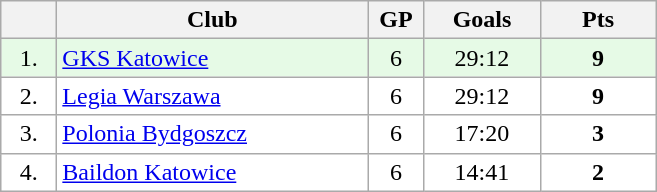<table class="wikitable">
<tr>
<th width="30"></th>
<th width="200">Club</th>
<th width="30">GP</th>
<th width="70">Goals</th>
<th width="70">Pts</th>
</tr>
<tr bgcolor="#e6fae6" align="center">
<td>1.</td>
<td align="left"><a href='#'>GKS Katowice</a></td>
<td>6</td>
<td>29:12</td>
<td><strong>9</strong></td>
</tr>
<tr bgcolor="#FFFFFF" align="center">
<td>2.</td>
<td align="left"><a href='#'>Legia Warszawa</a></td>
<td>6</td>
<td>29:12</td>
<td><strong>9</strong></td>
</tr>
<tr bgcolor="#FFFFFF" align="center">
<td>3.</td>
<td align="left"><a href='#'>Polonia Bydgoszcz</a></td>
<td>6</td>
<td>17:20</td>
<td><strong>3</strong></td>
</tr>
<tr bgcolor="#FFFFFF" align="center">
<td>4.</td>
<td align="left"><a href='#'>Baildon Katowice</a></td>
<td>6</td>
<td>14:41</td>
<td><strong>2</strong></td>
</tr>
</table>
